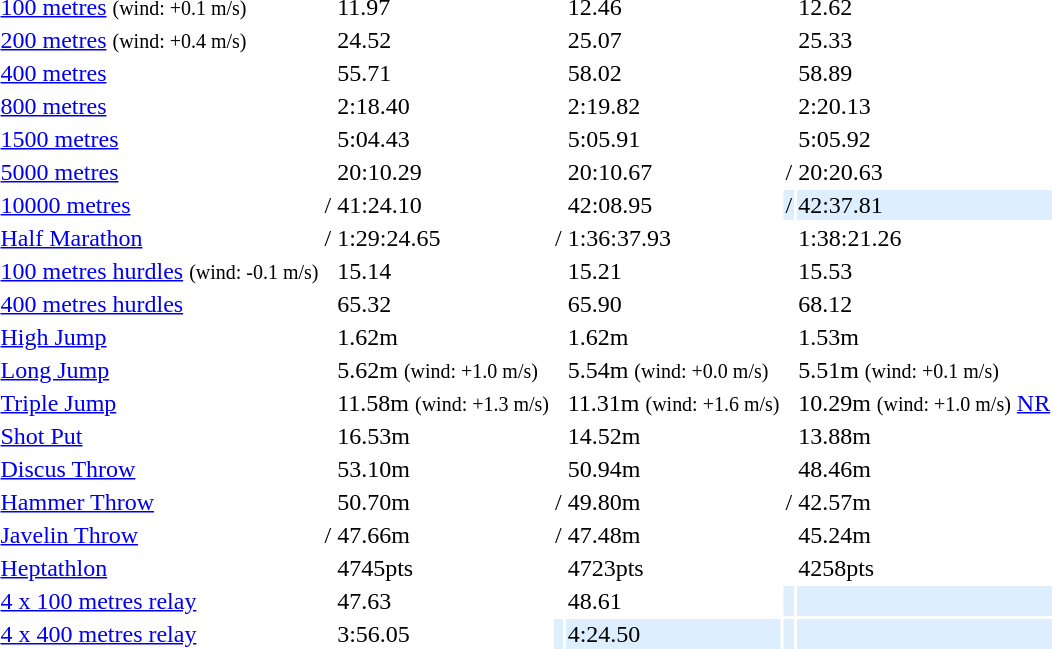<table>
<tr>
<td><a href='#'>100 metres</a> <small>(wind: +0.1 m/s)</small></td>
<td></td>
<td>11.97</td>
<td></td>
<td>12.46</td>
<td></td>
<td>12.62</td>
</tr>
<tr>
<td><a href='#'>200 metres</a> <small>(wind: +0.4 m/s)</small></td>
<td></td>
<td>24.52</td>
<td></td>
<td>25.07</td>
<td></td>
<td>25.33</td>
</tr>
<tr>
<td><a href='#'>400 metres</a></td>
<td></td>
<td>55.71</td>
<td></td>
<td>58.02</td>
<td></td>
<td>58.89</td>
</tr>
<tr>
<td><a href='#'>800 metres</a></td>
<td></td>
<td>2:18.40</td>
<td></td>
<td>2:19.82</td>
<td></td>
<td>2:20.13</td>
</tr>
<tr>
<td><a href='#'>1500 metres</a></td>
<td></td>
<td>5:04.43</td>
<td></td>
<td>5:05.91</td>
<td></td>
<td>5:05.92</td>
</tr>
<tr>
<td><a href='#'>5000 metres</a></td>
<td></td>
<td>20:10.29</td>
<td></td>
<td>20:10.67</td>
<td>/</td>
<td>20:20.63</td>
</tr>
<tr>
<td><a href='#'>10000 metres</a></td>
<td>/</td>
<td>41:24.10</td>
<td></td>
<td>42:08.95</td>
<td bgcolor=#def>/</td>
<td bgcolor=#def>42:37.81</td>
</tr>
<tr>
<td><a href='#'>Half Marathon</a></td>
<td>/</td>
<td>1:29:24.65</td>
<td>/</td>
<td>1:36:37.93</td>
<td></td>
<td>1:38:21.26</td>
</tr>
<tr>
<td><a href='#'>100 metres hurdles</a> <small>(wind: -0.1 m/s)</small></td>
<td></td>
<td>15.14</td>
<td></td>
<td>15.21</td>
<td></td>
<td>15.53</td>
</tr>
<tr>
<td><a href='#'>400 metres hurdles</a></td>
<td></td>
<td>65.32</td>
<td></td>
<td>65.90</td>
<td></td>
<td>68.12</td>
</tr>
<tr>
<td><a href='#'>High Jump</a></td>
<td></td>
<td>1.62m</td>
<td></td>
<td>1.62m</td>
<td></td>
<td>1.53m</td>
</tr>
<tr>
<td><a href='#'>Long Jump</a></td>
<td></td>
<td>5.62m <small>(wind: +1.0 m/s)</small></td>
<td></td>
<td>5.54m <small>(wind: +0.0 m/s)</small></td>
<td></td>
<td>5.51m <small>(wind: +0.1 m/s)</small></td>
</tr>
<tr>
<td><a href='#'>Triple Jump</a></td>
<td></td>
<td>11.58m <small>(wind: +1.3 m/s)</small></td>
<td></td>
<td>11.31m <small>(wind: +1.6 m/s)</small></td>
<td></td>
<td>10.29m <small>(wind: +1.0 m/s)</small> <a href='#'>NR</a></td>
</tr>
<tr>
<td><a href='#'>Shot Put</a></td>
<td></td>
<td>16.53m</td>
<td></td>
<td>14.52m</td>
<td></td>
<td>13.88m</td>
</tr>
<tr>
<td><a href='#'>Discus Throw</a></td>
<td></td>
<td>53.10m</td>
<td></td>
<td>50.94m</td>
<td></td>
<td>48.46m</td>
</tr>
<tr>
<td><a href='#'>Hammer Throw</a></td>
<td></td>
<td>50.70m</td>
<td>/</td>
<td>49.80m</td>
<td>/</td>
<td>42.57m</td>
</tr>
<tr>
<td><a href='#'>Javelin Throw</a></td>
<td>/</td>
<td>47.66m</td>
<td>/</td>
<td>47.48m</td>
<td></td>
<td>45.24m</td>
</tr>
<tr>
<td><a href='#'>Heptathlon</a></td>
<td></td>
<td>4745pts</td>
<td></td>
<td>4723pts</td>
<td></td>
<td>4258pts</td>
</tr>
<tr>
<td><a href='#'>4 x 100 metres relay</a></td>
<td></td>
<td>47.63</td>
<td></td>
<td>48.61</td>
<td bgcolor=#def></td>
<td bgcolor=#def></td>
</tr>
<tr>
<td><a href='#'>4 x 400 metres relay</a></td>
<td></td>
<td>3:56.05</td>
<td bgcolor=#def></td>
<td bgcolor=#def>4:24.50</td>
<td bgcolor=#def></td>
<td bgcolor=#def></td>
</tr>
</table>
